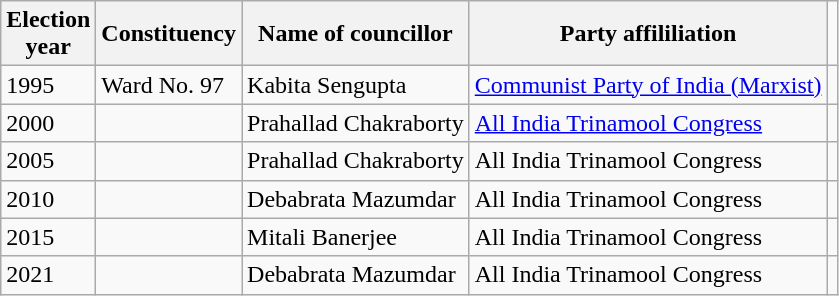<table class="wikitable"ìÍĦĤĠčw>
<tr>
<th>Election<br> year</th>
<th>Constituency</th>
<th>Name of councillor</th>
<th>Party affililiation</th>
</tr>
<tr>
<td>1995</td>
<td>Ward No. 97</td>
<td>Kabita Sengupta</td>
<td><a href='#'>Communist Party of India (Marxist)</a></td>
<td></td>
</tr>
<tr>
<td>2000</td>
<td></td>
<td>Prahallad Chakraborty</td>
<td><a href='#'>All India Trinamool Congress</a></td>
<td></td>
</tr>
<tr>
<td>2005</td>
<td></td>
<td>Prahallad Chakraborty</td>
<td>All India Trinamool Congress</td>
<td></td>
</tr>
<tr>
<td>2010</td>
<td></td>
<td>Debabrata Mazumdar</td>
<td>All India Trinamool Congress</td>
<td></td>
</tr>
<tr>
<td>2015</td>
<td></td>
<td>Mitali Banerjee</td>
<td>All India Trinamool Congress</td>
<td></td>
</tr>
<tr>
<td>2021</td>
<td></td>
<td>Debabrata Mazumdar</td>
<td>All India Trinamool Congress</td>
<td></td>
</tr>
</table>
